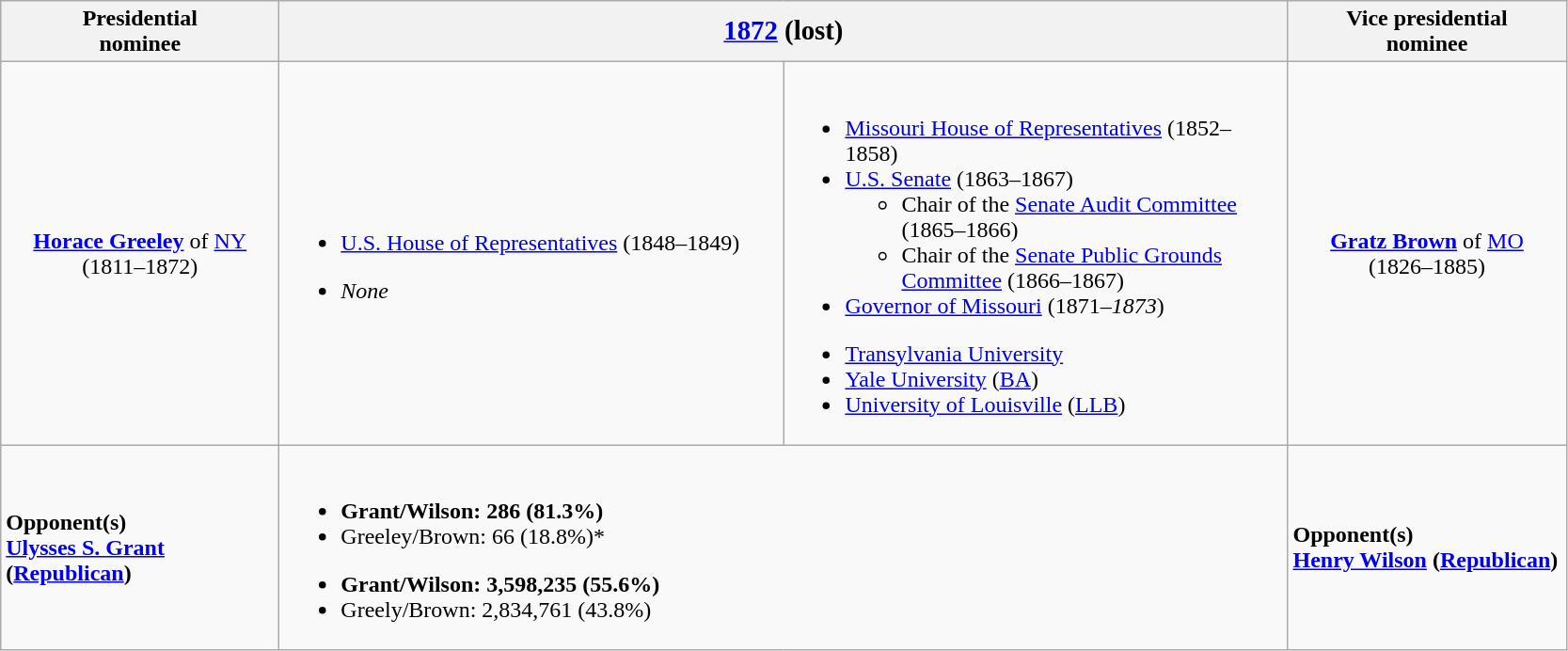<table class="wikitable">
<tr>
<th width=190>Presidential<br>nominee</th>
<th colspan=2><big><a href='#'>1872</a> (lost)</big></th>
<th width=190>Vice presidential<br>nominee</th>
</tr>
<tr>
<td style="text-align:center;"><strong><a href='#'>Horace Greeley</a></strong> of <a href='#'>NY</a><br>(1811–1872)<br></td>
<td width=350><br><ul><li><a href='#'>U.S. House of Representatives</a> (1848–1849)</li></ul><ul><li><em>None</em></li></ul></td>
<td width=350><br><ul><li><a href='#'>Missouri House of Representatives</a> (1852–1858)</li><li><a href='#'>U.S. Senate</a> (1863–1867)<ul><li>Chair of the <a href='#'>Senate Audit Committee</a> (1865–1866)</li><li>Chair of the <a href='#'>Senate Public Grounds Committee</a> (1866–1867)</li></ul></li><li><a href='#'>Governor of Missouri</a> (1871–<em>1873</em>)</li></ul><ul><li><a href='#'>Transylvania University</a></li><li><a href='#'>Yale University</a> (<a href='#'>BA</a>)</li><li><a href='#'>University of Louisville</a> (<a href='#'>LLB</a>)</li></ul></td>
<td style="text-align:center;"><strong><a href='#'>Gratz Brown</a></strong> of <a href='#'>MO</a><br>(1826–1885)<br></td>
</tr>
<tr>
<td><strong>Opponent(s)</strong><br><strong><a href='#'>Ulysses S. Grant</a> (<a href='#'>Republican</a>)</strong></td>
<td colspan=2><br><ul><li><strong>Grant/Wilson: 286 (81.3%)</strong></li><li>Greeley/Brown: 66 (18.8%)*</li></ul><ul><li><strong>Grant/Wilson: 3,598,235 (55.6%)</strong></li><li>Greely/Brown: 2,834,761 (43.8%)</li></ul></td>
<td><strong>Opponent(s)</strong><br><strong><a href='#'>Henry Wilson</a> (<a href='#'>Republican</a>)</strong></td>
</tr>
</table>
